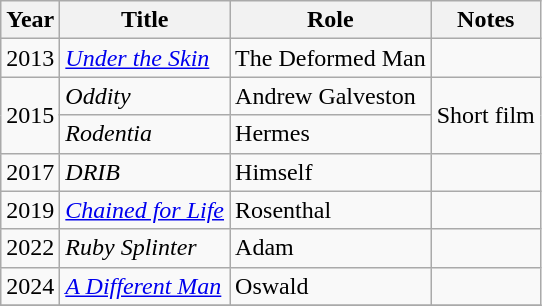<table class="wikitable">
<tr>
<th>Year</th>
<th>Title</th>
<th>Role</th>
<th>Notes</th>
</tr>
<tr>
<td>2013</td>
<td><em><a href='#'>Under the Skin</a></em></td>
<td>The Deformed Man</td>
<td></td>
</tr>
<tr>
<td rowspan=2>2015</td>
<td><em>Oddity</em></td>
<td>Andrew Galveston</td>
<td rowspan=2>Short film</td>
</tr>
<tr>
<td><em>Rodentia</em></td>
<td>Hermes</td>
</tr>
<tr>
<td>2017</td>
<td><em>DRIB</em></td>
<td>Himself</td>
<td></td>
</tr>
<tr>
<td>2019</td>
<td><em><a href='#'>Chained for Life</a></em></td>
<td>Rosenthal</td>
<td></td>
</tr>
<tr>
<td>2022</td>
<td><em>Ruby Splinter</em></td>
<td>Adam</td>
<td></td>
</tr>
<tr>
<td>2024</td>
<td><em><a href='#'>A Different Man</a></em></td>
<td>Oswald</td>
<td></td>
</tr>
<tr>
</tr>
</table>
